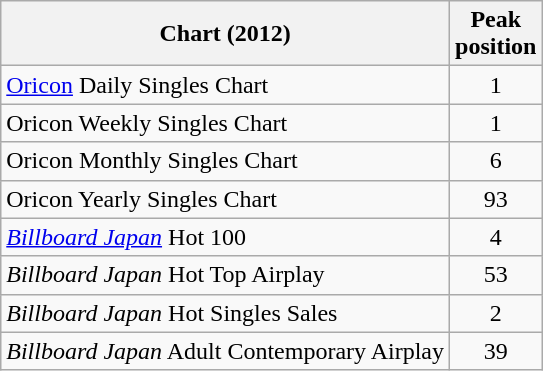<table class="wikitable sortable" border="1">
<tr>
<th>Chart (2012)</th>
<th>Peak<br>position</th>
</tr>
<tr>
<td><a href='#'>Oricon</a> Daily Singles Chart</td>
<td style="text-align:center;">1</td>
</tr>
<tr>
<td>Oricon Weekly Singles Chart</td>
<td style="text-align:center;">1</td>
</tr>
<tr>
<td>Oricon Monthly Singles Chart</td>
<td style="text-align:center;">6</td>
</tr>
<tr>
<td>Oricon Yearly Singles Chart</td>
<td style="text-align:center;">93</td>
</tr>
<tr>
<td><em><a href='#'>Billboard Japan</a></em> Hot 100</td>
<td style="text-align:center;">4</td>
</tr>
<tr>
<td><em>Billboard Japan</em> Hot Top Airplay</td>
<td style="text-align:center;">53</td>
</tr>
<tr>
<td><em>Billboard Japan</em> Hot Singles Sales</td>
<td style="text-align:center;">2</td>
</tr>
<tr>
<td><em>Billboard Japan</em> Adult Contemporary Airplay</td>
<td style="text-align:center;">39</td>
</tr>
</table>
